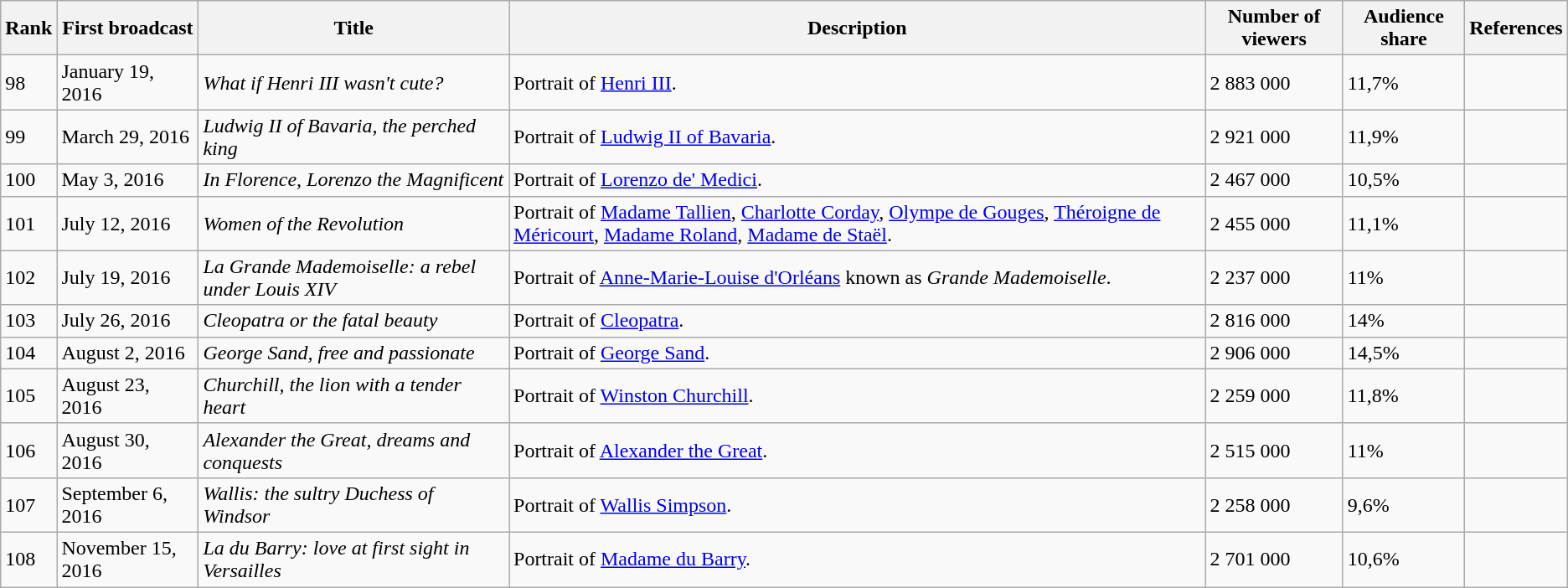<table class="wikitable">
<tr>
<th>Rank</th>
<th>First broadcast</th>
<th>Title</th>
<th>Description</th>
<th>Number of viewers</th>
<th>Audience share</th>
<th>References</th>
</tr>
<tr>
<td>98</td>
<td>January 19, 2016</td>
<td><em>What if Henri III wasn't cute?</em></td>
<td>Portrait of <a href='#'>Henri III</a>.</td>
<td>2 883 000</td>
<td>11,7%</td>
<td></td>
</tr>
<tr>
<td>99</td>
<td>March 29, 2016</td>
<td><em>Ludwig II of Bavaria, the perched king</em></td>
<td>Portrait of <a href='#'>Ludwig II of Bavaria</a>.</td>
<td>2 921 000</td>
<td>11,9%</td>
<td></td>
</tr>
<tr>
<td>100</td>
<td>May 3, 2016</td>
<td><em>In Florence, Lorenzo the Magnificent</em></td>
<td>Portrait of <a href='#'>Lorenzo de' Medici</a>.</td>
<td>2 467 000</td>
<td>10,5%</td>
<td></td>
</tr>
<tr>
<td>101</td>
<td>July 12, 2016</td>
<td><em>Women of the Revolution</em></td>
<td>Portrait of <a href='#'>Madame Tallien</a>, <a href='#'>Charlotte Corday</a>, <a href='#'>Olympe de Gouges</a>, <a href='#'>Théroigne de Méricourt</a>, <a href='#'>Madame Roland</a>, <a href='#'>Madame de Staël</a>.</td>
<td>2 455 000</td>
<td>11,1%</td>
<td></td>
</tr>
<tr>
<td>102</td>
<td>July 19, 2016</td>
<td><em>La Grande Mademoiselle: a rebel under Louis XIV</em></td>
<td>Portrait of <a href='#'>Anne-Marie-Louise d'Orléans</a> known as <em>Grande Mademoiselle</em>.</td>
<td>2 237 000</td>
<td>11%</td>
<td></td>
</tr>
<tr>
<td>103</td>
<td>July 26, 2016</td>
<td><em>Cleopatra or the fatal beauty</em></td>
<td>Portrait of <a href='#'>Cleopatra</a>.</td>
<td>2 816 000</td>
<td>14%</td>
<td></td>
</tr>
<tr>
<td>104</td>
<td>August 2, 2016</td>
<td><em>George Sand, free and passionate</em></td>
<td>Portrait of <a href='#'>George Sand</a>.</td>
<td>2 906 000</td>
<td>14,5%</td>
<td></td>
</tr>
<tr>
<td>105</td>
<td>August 23, 2016</td>
<td><em>Churchill, the lion with a tender heart</em></td>
<td>Portrait of <a href='#'>Winston Churchill</a>.</td>
<td>2 259 000</td>
<td>11,8%</td>
<td></td>
</tr>
<tr>
<td>106</td>
<td>August 30, 2016</td>
<td><em>Alexander the Great, dreams and conquests</em></td>
<td>Portrait of <a href='#'>Alexander the Great</a>.</td>
<td>2 515 000</td>
<td>11%</td>
<td></td>
</tr>
<tr>
<td>107</td>
<td>September 6, 2016</td>
<td><em>Wallis: the sultry Duchess of Windsor</em></td>
<td>Portrait of <a href='#'>Wallis Simpson</a>.</td>
<td>2 258 000</td>
<td>9,6%</td>
<td></td>
</tr>
<tr>
<td>108</td>
<td>November 15, 2016</td>
<td><em>La du Barry: love at first sight in Versailles</em></td>
<td>Portrait of <a href='#'>Madame du Barry</a>.</td>
<td>2 701 000</td>
<td>10,6%</td>
<td></td>
</tr>
</table>
